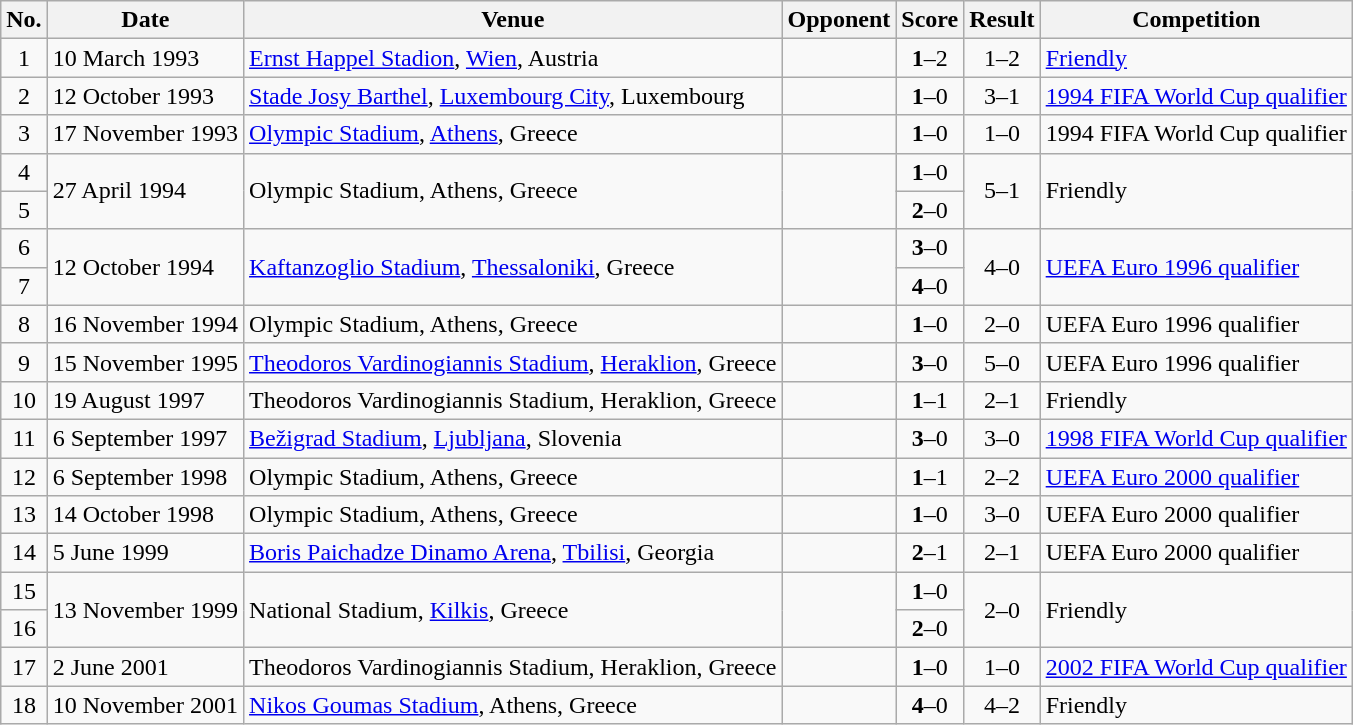<table class="wikitable sortable">
<tr>
<th scope="col">No.</th>
<th scope="col">Date</th>
<th scope="col">Venue</th>
<th scope="col">Opponent</th>
<th scope="col">Score</th>
<th scope="col">Result</th>
<th scope="col">Competition</th>
</tr>
<tr>
<td align="center">1</td>
<td>10 March 1993</td>
<td><a href='#'>Ernst Happel Stadion</a>, <a href='#'>Wien</a>, Austria</td>
<td></td>
<td align="center"><strong>1</strong>–2</td>
<td align="center">1–2</td>
<td><a href='#'>Friendly</a></td>
</tr>
<tr>
<td align="center">2</td>
<td>12 October 1993</td>
<td><a href='#'>Stade Josy Barthel</a>, <a href='#'>Luxembourg City</a>, Luxembourg</td>
<td></td>
<td align="center"><strong>1</strong>–0</td>
<td align="center">3–1</td>
<td><a href='#'>1994 FIFA World Cup qualifier</a></td>
</tr>
<tr>
<td align="center">3</td>
<td>17 November 1993</td>
<td><a href='#'>Olympic Stadium</a>, <a href='#'>Athens</a>, Greece</td>
<td></td>
<td align="center"><strong>1</strong>–0</td>
<td align="center">1–0</td>
<td>1994 FIFA World Cup qualifier</td>
</tr>
<tr>
<td align="center">4</td>
<td rowspan="2">27 April 1994</td>
<td rowspan="2">Olympic Stadium, Athens, Greece</td>
<td rowspan="2"></td>
<td align="center"><strong>1</strong>–0</td>
<td rowspan="2" align="center">5–1</td>
<td rowspan="2">Friendly</td>
</tr>
<tr>
<td align="center">5</td>
<td align="center"><strong>2</strong>–0</td>
</tr>
<tr>
<td align="center">6</td>
<td rowspan="2">12 October 1994</td>
<td rowspan="2"><a href='#'>Kaftanzoglio Stadium</a>, <a href='#'>Thessaloniki</a>, Greece</td>
<td rowspan="2"></td>
<td align="center"><strong>3</strong>–0</td>
<td rowspan="2" align="center">4–0</td>
<td rowspan="2"><a href='#'>UEFA Euro 1996 qualifier</a></td>
</tr>
<tr>
<td align="center">7</td>
<td align="center"><strong>4</strong>–0</td>
</tr>
<tr>
<td align="center">8</td>
<td>16 November 1994</td>
<td>Olympic Stadium, Athens, Greece</td>
<td></td>
<td align="center"><strong>1</strong>–0</td>
<td align="center">2–0</td>
<td>UEFA Euro 1996 qualifier</td>
</tr>
<tr>
<td align="center">9</td>
<td>15 November 1995</td>
<td><a href='#'>Theodoros Vardinogiannis Stadium</a>, <a href='#'>Heraklion</a>, Greece</td>
<td></td>
<td align="center"><strong>3</strong>–0</td>
<td align="center">5–0</td>
<td>UEFA Euro 1996 qualifier</td>
</tr>
<tr>
<td align="center">10</td>
<td>19 August 1997</td>
<td>Theodoros Vardinogiannis Stadium, Heraklion, Greece</td>
<td></td>
<td align="center"><strong>1</strong>–1</td>
<td align="center">2–1</td>
<td>Friendly</td>
</tr>
<tr>
<td align="center">11</td>
<td>6 September 1997</td>
<td><a href='#'>Bežigrad Stadium</a>, <a href='#'>Ljubljana</a>, Slovenia</td>
<td></td>
<td align="center"><strong>3</strong>–0</td>
<td align="center">3–0</td>
<td><a href='#'>1998 FIFA World Cup qualifier</a></td>
</tr>
<tr>
<td align="center">12</td>
<td>6 September 1998</td>
<td>Olympic Stadium, Athens, Greece</td>
<td></td>
<td align="center"><strong>1</strong>–1</td>
<td align="center">2–2</td>
<td><a href='#'>UEFA Euro 2000 qualifier</a></td>
</tr>
<tr>
<td align="center">13</td>
<td>14 October 1998</td>
<td>Olympic Stadium, Athens, Greece</td>
<td></td>
<td align="center"><strong>1</strong>–0</td>
<td align="center">3–0</td>
<td>UEFA Euro 2000 qualifier</td>
</tr>
<tr>
<td align="center">14</td>
<td>5 June 1999</td>
<td><a href='#'>Boris Paichadze Dinamo Arena</a>, <a href='#'>Tbilisi</a>, Georgia</td>
<td></td>
<td align="center"><strong>2</strong>–1</td>
<td align="center">2–1</td>
<td>UEFA Euro 2000 qualifier</td>
</tr>
<tr>
<td align="center">15</td>
<td rowspan="2">13 November 1999</td>
<td rowspan="2">National Stadium, <a href='#'>Kilkis</a>, Greece</td>
<td rowspan="2"></td>
<td align="center"><strong>1</strong>–0</td>
<td rowspan="2" align="center">2–0</td>
<td rowspan="2">Friendly</td>
</tr>
<tr>
<td align="center">16</td>
<td align="center"><strong>2</strong>–0</td>
</tr>
<tr>
<td align="center">17</td>
<td>2 June 2001</td>
<td>Theodoros Vardinogiannis Stadium, Heraklion, Greece</td>
<td></td>
<td align="center"><strong>1</strong>–0</td>
<td align="center">1–0</td>
<td><a href='#'>2002 FIFA World Cup qualifier</a></td>
</tr>
<tr>
<td align="center">18</td>
<td>10 November 2001</td>
<td><a href='#'>Nikos Goumas Stadium</a>, Athens, Greece</td>
<td></td>
<td align="center"><strong>4</strong>–0</td>
<td align="center">4–2</td>
<td>Friendly</td>
</tr>
</table>
